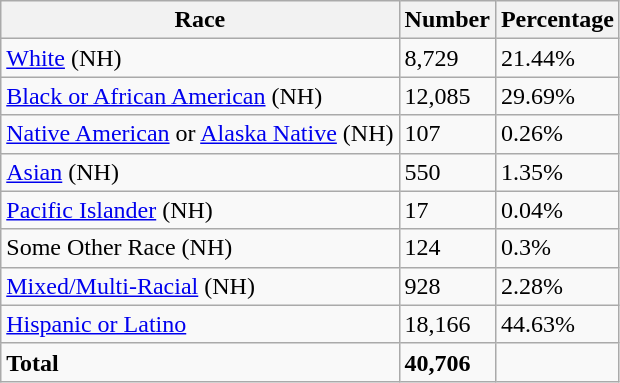<table class="wikitable">
<tr>
<th>Race</th>
<th>Number</th>
<th>Percentage</th>
</tr>
<tr>
<td><a href='#'>White</a> (NH)</td>
<td>8,729</td>
<td>21.44%</td>
</tr>
<tr>
<td><a href='#'>Black or African American</a> (NH)</td>
<td>12,085</td>
<td>29.69%</td>
</tr>
<tr>
<td><a href='#'>Native American</a> or <a href='#'>Alaska Native</a> (NH)</td>
<td>107</td>
<td>0.26%</td>
</tr>
<tr>
<td><a href='#'>Asian</a> (NH)</td>
<td>550</td>
<td>1.35%</td>
</tr>
<tr>
<td><a href='#'>Pacific Islander</a> (NH)</td>
<td>17</td>
<td>0.04%</td>
</tr>
<tr>
<td>Some Other Race (NH)</td>
<td>124</td>
<td>0.3%</td>
</tr>
<tr>
<td><a href='#'>Mixed/Multi-Racial</a> (NH)</td>
<td>928</td>
<td>2.28%</td>
</tr>
<tr>
<td><a href='#'>Hispanic or Latino</a></td>
<td>18,166</td>
<td>44.63%</td>
</tr>
<tr>
<td><strong>Total</strong></td>
<td><strong>40,706</strong></td>
<td></td>
</tr>
</table>
